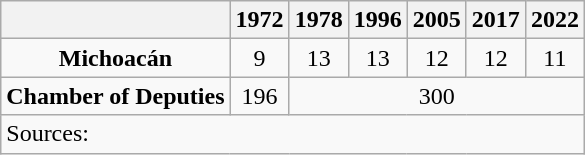<table class="wikitable" style="text-align: center">
<tr>
<th></th>
<th>1972</th>
<th>1978</th>
<th>1996</th>
<th>2005</th>
<th>2017</th>
<th>2022</th>
</tr>
<tr>
<td><strong>Michoacán</strong></td>
<td>9</td>
<td>13</td>
<td>13</td>
<td>12</td>
<td>12</td>
<td>11</td>
</tr>
<tr>
<td><strong>Chamber of Deputies</strong></td>
<td>196</td>
<td colspan=5>300</td>
</tr>
<tr>
<td colspan=7 style="text-align: left">Sources: </td>
</tr>
</table>
